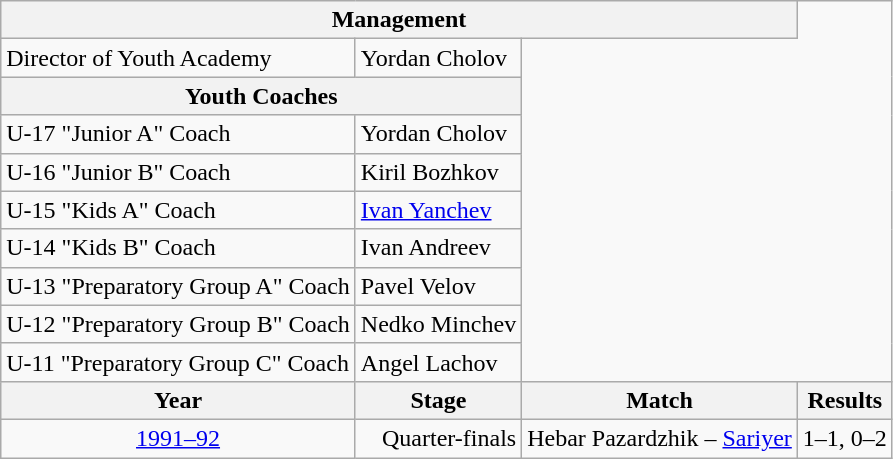<table class="wikitable" style="text-align: center">
<tr>
<th colspan="3">Management</th>
</tr>
<tr>
<td align=left>Director of Youth Academy</td>
<td align=left> Yordan Cholov</td>
</tr>
<tr>
<th colspan="2">Youth Coaches</th>
</tr>
<tr>
<td align=left>U-17 "Junior A" Coach</td>
<td align=left> Yordan Cholov</td>
</tr>
<tr>
<td align=left>U-16 "Junior B" Coach</td>
<td align=left> Kiril Bozhkov</td>
</tr>
<tr>
<td align=left>U-15 "Kids A" Coach</td>
<td align=left> <a href='#'>Ivan Yanchev</a></td>
</tr>
<tr>
<td align=left>U-14 "Kids B" Coach</td>
<td align=left> Ivan Andreev</td>
</tr>
<tr>
<td align=left>U-13 "Preparatory Group A" Coach</td>
<td align=left> Pavel Velov</td>
</tr>
<tr>
<td align=left>U-12 "Preparatory Group B" Coach</td>
<td align=left> Nedko Minchev</td>
</tr>
<tr>
<td align=left>U-11 "Preparatory Group C" Coach</td>
<td align=left> Angel Lachov</td>
</tr>
<tr>
<th>Year</th>
<th>Stage</th>
<th>Match</th>
<th>Results</th>
</tr>
<tr>
<td><a href='#'>1991–92</a></td>
<td align=right>Quarter-finals</td>
<td align=left>Hebar Pazardzhik –  <a href='#'>Sariyer</a></td>
<td align=right>1–1, 0–2</td>
</tr>
</table>
